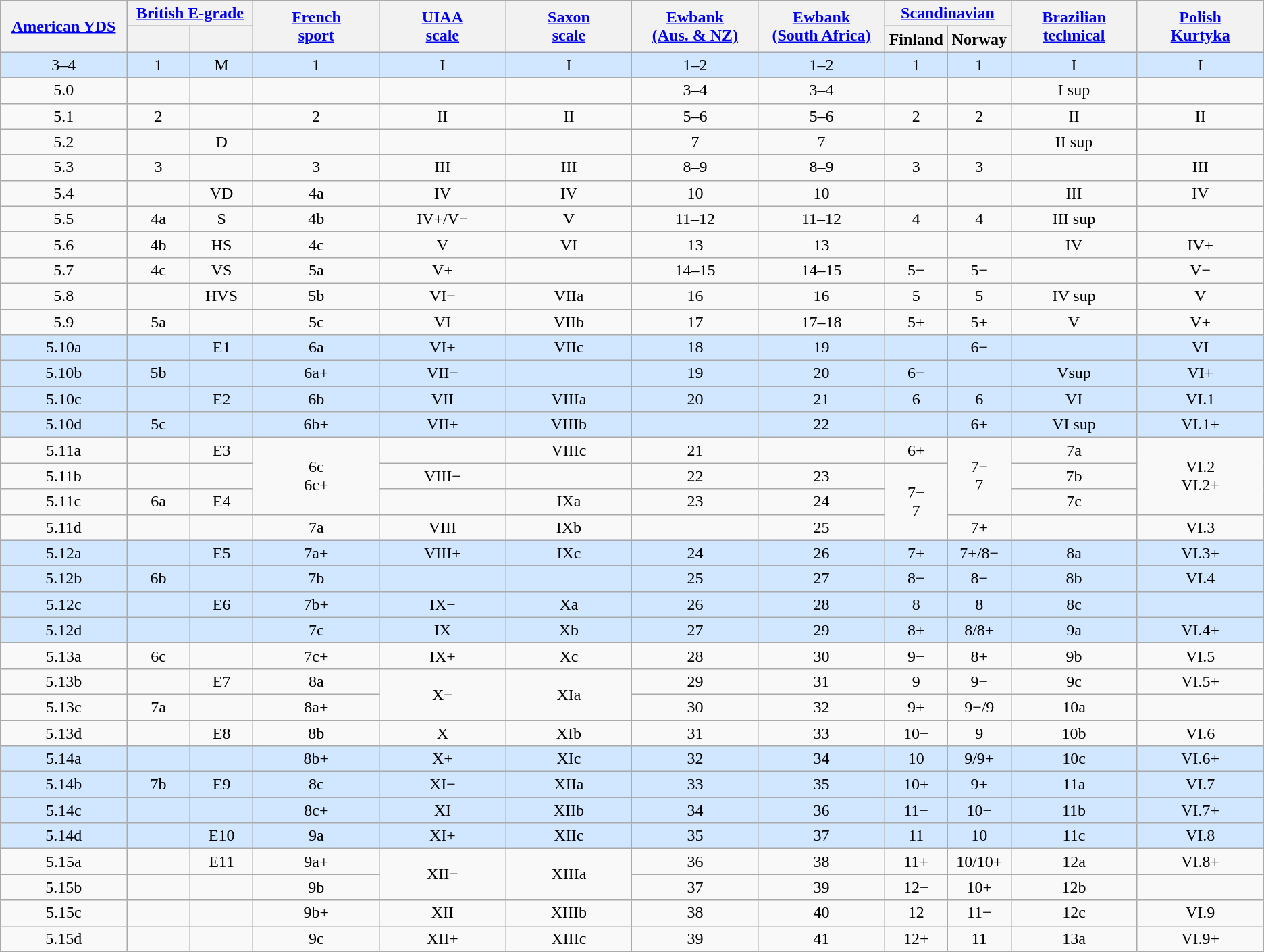<table class="wikitable">
<tr>
<th width=10% rowspan=2><a href='#'>American YDS</a></th>
<th width=10% colspan=2><a href='#'>British E-grade</a></th>
<th width=10% rowspan=2><a href='#'>French <br>sport</a></th>
<th width=10% rowspan=2><a href='#'>UIAA <br>scale</a></th>
<th width=10% rowspan=2><a href='#'>Saxon <br>scale</a></th>
<th width=10% rowspan=2><a href='#'>Ewbank <br>(Aus. & NZ)</a></th>
<th width=10% rowspan=2><a href='#'>Ewbank <br>(South Africa)</a></th>
<th width=10% colspan=2><a href='#'>Scandinavian</a></th>
<th width=10% rowspan=2><a href='#'>Brazilian technical</a></th>
<th width=10% rowspan=2><a href='#'>Polish <br>Kurtyka</a></th>
</tr>
<tr>
<th width=5%></th>
<th width=5%></th>
<th width=5%>Finland</th>
<th width=5%>Norway</th>
</tr>
<tr align=center align=center bgcolor="#d0e7ff">
<td>3–4</td>
<td>1</td>
<td>M</td>
<td>1</td>
<td>I</td>
<td>I</td>
<td>1–2</td>
<td>1–2</td>
<td>1</td>
<td>1</td>
<td>I</td>
<td>I</td>
</tr>
<tr align=center>
<td>5.0</td>
<td></td>
<td></td>
<td></td>
<td></td>
<td></td>
<td>3–4</td>
<td>3–4</td>
<td></td>
<td></td>
<td>I sup</td>
<td></td>
</tr>
<tr align=center>
<td>5.1</td>
<td>2</td>
<td></td>
<td>2</td>
<td>II</td>
<td>II</td>
<td>5–6</td>
<td>5–6</td>
<td>2</td>
<td>2</td>
<td>II</td>
<td>II</td>
</tr>
<tr align=center>
<td>5.2</td>
<td></td>
<td>D</td>
<td></td>
<td></td>
<td></td>
<td>7</td>
<td>7</td>
<td></td>
<td></td>
<td>II sup</td>
<td></td>
</tr>
<tr align=center>
<td>5.3</td>
<td>3</td>
<td></td>
<td>3</td>
<td>III</td>
<td>III</td>
<td>8–9</td>
<td>8–9</td>
<td>3</td>
<td>3</td>
<td></td>
<td>III</td>
</tr>
<tr align=center>
<td>5.4</td>
<td></td>
<td>VD</td>
<td>4a</td>
<td>IV</td>
<td>IV</td>
<td>10</td>
<td>10</td>
<td></td>
<td></td>
<td>III</td>
<td>IV</td>
</tr>
<tr align=center>
<td>5.5</td>
<td>4a</td>
<td>S</td>
<td>4b</td>
<td>IV+/V−</td>
<td>V</td>
<td>11–12</td>
<td>11–12</td>
<td>4</td>
<td>4</td>
<td>III sup</td>
<td></td>
</tr>
<tr align=center>
<td>5.6</td>
<td>4b</td>
<td>HS</td>
<td>4c</td>
<td>V</td>
<td>VI</td>
<td>13</td>
<td>13</td>
<td></td>
<td></td>
<td>IV</td>
<td>IV+</td>
</tr>
<tr align=center>
<td>5.7</td>
<td>4c</td>
<td>VS</td>
<td>5a</td>
<td>V+</td>
<td></td>
<td>14–15</td>
<td>14–15</td>
<td>5−</td>
<td>5−</td>
<td></td>
<td>V−</td>
</tr>
<tr align=center>
<td>5.8</td>
<td></td>
<td>HVS</td>
<td>5b</td>
<td>VI−</td>
<td>VIIa</td>
<td>16</td>
<td>16</td>
<td>5</td>
<td>5</td>
<td>IV sup</td>
<td>V</td>
</tr>
<tr align=center>
<td>5.9</td>
<td>5a</td>
<td></td>
<td>5c</td>
<td>VI</td>
<td>VIIb</td>
<td>17</td>
<td>17–18</td>
<td>5+</td>
<td>5+</td>
<td>V</td>
<td>V+</td>
</tr>
<tr align=center bgcolor="#d0e7ff">
<td>5.10a</td>
<td></td>
<td>E1</td>
<td>6a</td>
<td>VI+</td>
<td>VIIc</td>
<td>18</td>
<td>19</td>
<td></td>
<td>6−</td>
<td></td>
<td>VI</td>
</tr>
<tr align=center bgcolor="#d0e7ff">
<td>5.10b</td>
<td>5b</td>
<td></td>
<td>6a+</td>
<td>VII−</td>
<td></td>
<td>19</td>
<td>20</td>
<td>6−</td>
<td></td>
<td>Vsup</td>
<td>VI+</td>
</tr>
<tr align=center bgcolor="#d0e7ff">
<td>5.10c</td>
<td></td>
<td>E2</td>
<td>6b</td>
<td>VII</td>
<td>VIIIa</td>
<td>20</td>
<td>21</td>
<td>6</td>
<td>6</td>
<td>VI</td>
<td>VI.1</td>
</tr>
<tr align=center bgcolor="#d0e7ff">
<td>5.10d</td>
<td>5c</td>
<td></td>
<td>6b+</td>
<td>VII+</td>
<td>VIIIb</td>
<td></td>
<td>22</td>
<td></td>
<td>6+</td>
<td>VI sup</td>
<td>VI.1+</td>
</tr>
<tr align=center>
<td>5.11a</td>
<td></td>
<td>E3</td>
<td rowspan=3>6c<br>6c+</td>
<td></td>
<td>VIIIc</td>
<td>21</td>
<td></td>
<td>6+</td>
<td rowspan="3">7−<br>7</td>
<td>7a</td>
<td rowspan="3">VI.2<br>VI.2+</td>
</tr>
<tr align=center>
<td>5.11b</td>
<td></td>
<td></td>
<td>VIII−</td>
<td></td>
<td>22</td>
<td>23</td>
<td rowspan="3">7−<br>7</td>
<td>7b</td>
</tr>
<tr align=center>
<td>5.11c</td>
<td>6a</td>
<td>E4</td>
<td></td>
<td>IXa</td>
<td>23</td>
<td>24</td>
<td>7c</td>
</tr>
<tr align=center>
<td>5.11d</td>
<td></td>
<td></td>
<td>7a</td>
<td>VIII</td>
<td>IXb</td>
<td></td>
<td>25</td>
<td>7+</td>
<td></td>
<td>VI.3</td>
</tr>
<tr align=center bgcolor="#d0e7ff">
<td>5.12a</td>
<td></td>
<td>E5</td>
<td>7a+</td>
<td>VIII+</td>
<td>IXc</td>
<td>24</td>
<td>26</td>
<td>7+</td>
<td>7+/8−</td>
<td>8a</td>
<td>VI.3+</td>
</tr>
<tr align=center bgcolor="#d0e7ff">
<td>5.12b</td>
<td>6b</td>
<td></td>
<td>7b</td>
<td></td>
<td></td>
<td>25</td>
<td>27</td>
<td>8−</td>
<td>8−</td>
<td>8b</td>
<td>VI.4</td>
</tr>
<tr align=center bgcolor="#d0e7ff">
<td>5.12c</td>
<td></td>
<td>E6</td>
<td>7b+</td>
<td>IX−</td>
<td>Xa</td>
<td>26</td>
<td>28</td>
<td>8</td>
<td>8</td>
<td>8c</td>
<td></td>
</tr>
<tr align=center bgcolor="#d0e7ff">
<td>5.12d</td>
<td></td>
<td></td>
<td>7c</td>
<td>IX</td>
<td>Xb</td>
<td>27</td>
<td>29</td>
<td>8+</td>
<td>8/8+</td>
<td>9a</td>
<td>VI.4+</td>
</tr>
<tr align=center>
<td>5.13a</td>
<td>6c</td>
<td></td>
<td>7c+</td>
<td>IX+</td>
<td>Xc</td>
<td>28</td>
<td>30</td>
<td>9−</td>
<td>8+</td>
<td>9b</td>
<td>VI.5</td>
</tr>
<tr align=center>
<td>5.13b</td>
<td></td>
<td>E7</td>
<td>8a</td>
<td rowspan=2>X−</td>
<td rowspan="2">XIa</td>
<td>29</td>
<td>31</td>
<td>9</td>
<td>9−</td>
<td>9c</td>
<td>VI.5+</td>
</tr>
<tr align=center>
<td>5.13c</td>
<td>7a</td>
<td></td>
<td>8a+</td>
<td>30</td>
<td>32</td>
<td>9+</td>
<td>9−/9</td>
<td>10a</td>
<td></td>
</tr>
<tr align=center>
<td>5.13d</td>
<td></td>
<td>E8</td>
<td>8b</td>
<td>X</td>
<td>XIb</td>
<td>31</td>
<td>33</td>
<td>10−</td>
<td>9</td>
<td>10b</td>
<td>VI.6</td>
</tr>
<tr align=center bgcolor="#d0e7ff">
<td>5.14a</td>
<td></td>
<td></td>
<td>8b+</td>
<td>X+</td>
<td>XIc</td>
<td>32</td>
<td>34</td>
<td>10</td>
<td>9/9+</td>
<td>10c</td>
<td>VI.6+</td>
</tr>
<tr align=center bgcolor="#d0e7ff">
<td>5.14b</td>
<td>7b</td>
<td>E9</td>
<td>8c</td>
<td>XI−</td>
<td>XIIa</td>
<td>33</td>
<td>35</td>
<td>10+</td>
<td>9+</td>
<td>11a</td>
<td>VI.7</td>
</tr>
<tr align=center bgcolor="#d0e7ff">
<td>5.14c</td>
<td></td>
<td></td>
<td>8c+</td>
<td>XI</td>
<td>XIIb</td>
<td>34</td>
<td>36</td>
<td>11−</td>
<td>10−</td>
<td>11b</td>
<td>VI.7+</td>
</tr>
<tr align=center bgcolor="#d0e7ff">
<td>5.14d</td>
<td></td>
<td>E10</td>
<td>9a</td>
<td>XI+</td>
<td>XIIc</td>
<td>35</td>
<td>37</td>
<td>11</td>
<td>10</td>
<td>11c</td>
<td>VI.8</td>
</tr>
<tr align=center>
<td>5.15a</td>
<td></td>
<td>E11</td>
<td>9a+</td>
<td rowspan=2>XII−</td>
<td rowspan="2">XIIIa</td>
<td>36</td>
<td>38</td>
<td>11+</td>
<td>10/10+</td>
<td>12a</td>
<td>VI.8+</td>
</tr>
<tr align=center>
<td>5.15b</td>
<td></td>
<td></td>
<td>9b</td>
<td>37</td>
<td>39</td>
<td>12−</td>
<td>10+</td>
<td>12b</td>
<td></td>
</tr>
<tr align=center>
<td>5.15c</td>
<td></td>
<td></td>
<td>9b+</td>
<td>XII</td>
<td>XIIIb</td>
<td>38</td>
<td>40</td>
<td>12</td>
<td>11−</td>
<td>12c</td>
<td>VI.9</td>
</tr>
<tr align=center>
<td>5.15d</td>
<td></td>
<td></td>
<td>9c</td>
<td>XII+</td>
<td>XIIIc</td>
<td>39</td>
<td>41</td>
<td>12+</td>
<td>11</td>
<td>13a</td>
<td>VI.9+</td>
</tr>
</table>
